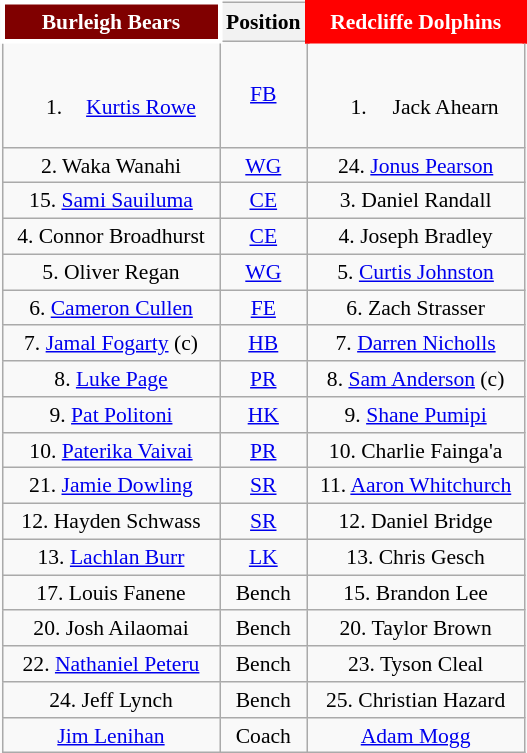<table class="wikitable" style="float:right; font-size:90%; text-align:center; margin-left:1em;">
<tr style="background:#f03;">
<th align="centre" width="136" style="border: 3px solid white; background: maroon; color: white">Burleigh Bears</th>
<th style="width:40px;">Position</th>
<th align="centre" width="136" style="border: 3px solid red; background: red; color: white">Redcliffe Dolphins</th>
</tr>
<tr>
<td><br><ol><li><a href='#'>Kurtis Rowe</a></li></ol></td>
<td><a href='#'>FB</a></td>
<td><br><ol><li>Jack Ahearn</li></ol></td>
</tr>
<tr>
<td>2. Waka Wanahi</td>
<td><a href='#'>WG</a></td>
<td>24. <a href='#'>Jonus Pearson</a></td>
</tr>
<tr>
<td>15. <a href='#'>Sami Sauiluma</a></td>
<td><a href='#'>CE</a></td>
<td>3. Daniel Randall</td>
</tr>
<tr>
<td>4. Connor Broadhurst</td>
<td><a href='#'>CE</a></td>
<td>4. Joseph Bradley</td>
</tr>
<tr>
<td>5. Oliver Regan</td>
<td><a href='#'>WG</a></td>
<td>5. <a href='#'>Curtis Johnston</a></td>
</tr>
<tr>
<td>6. <a href='#'>Cameron Cullen</a></td>
<td><a href='#'>FE</a></td>
<td>6. Zach Strasser</td>
</tr>
<tr>
<td>7. <a href='#'>Jamal Fogarty</a> (c)</td>
<td><a href='#'>HB</a></td>
<td>7. <a href='#'>Darren Nicholls</a></td>
</tr>
<tr>
<td>8. <a href='#'>Luke Page</a></td>
<td><a href='#'>PR</a></td>
<td>8. <a href='#'>Sam Anderson</a> (c)</td>
</tr>
<tr>
<td>9. <a href='#'>Pat Politoni</a></td>
<td><a href='#'>HK</a></td>
<td>9. <a href='#'>Shane Pumipi</a></td>
</tr>
<tr>
<td>10. <a href='#'>Paterika Vaivai</a></td>
<td><a href='#'>PR</a></td>
<td>10. Charlie Fainga'a</td>
</tr>
<tr>
<td>21. <a href='#'>Jamie Dowling</a></td>
<td><a href='#'>SR</a></td>
<td>11. <a href='#'>Aaron Whitchurch</a></td>
</tr>
<tr>
<td>12. Hayden Schwass</td>
<td><a href='#'>SR</a></td>
<td>12. Daniel Bridge</td>
</tr>
<tr>
<td>13. <a href='#'>Lachlan Burr</a></td>
<td><a href='#'>LK</a></td>
<td>13. Chris Gesch</td>
</tr>
<tr>
<td>17. Louis Fanene</td>
<td>Bench</td>
<td>15. Brandon Lee</td>
</tr>
<tr>
<td>20. Josh Ailaomai</td>
<td>Bench</td>
<td>20. Taylor Brown</td>
</tr>
<tr>
<td>22. <a href='#'>Nathaniel Peteru</a></td>
<td>Bench</td>
<td>23. Tyson Cleal</td>
</tr>
<tr>
<td>24. Jeff Lynch</td>
<td>Bench</td>
<td>25. Christian Hazard</td>
</tr>
<tr>
<td><a href='#'>Jim Lenihan</a></td>
<td>Coach</td>
<td><a href='#'>Adam Mogg</a></td>
</tr>
</table>
